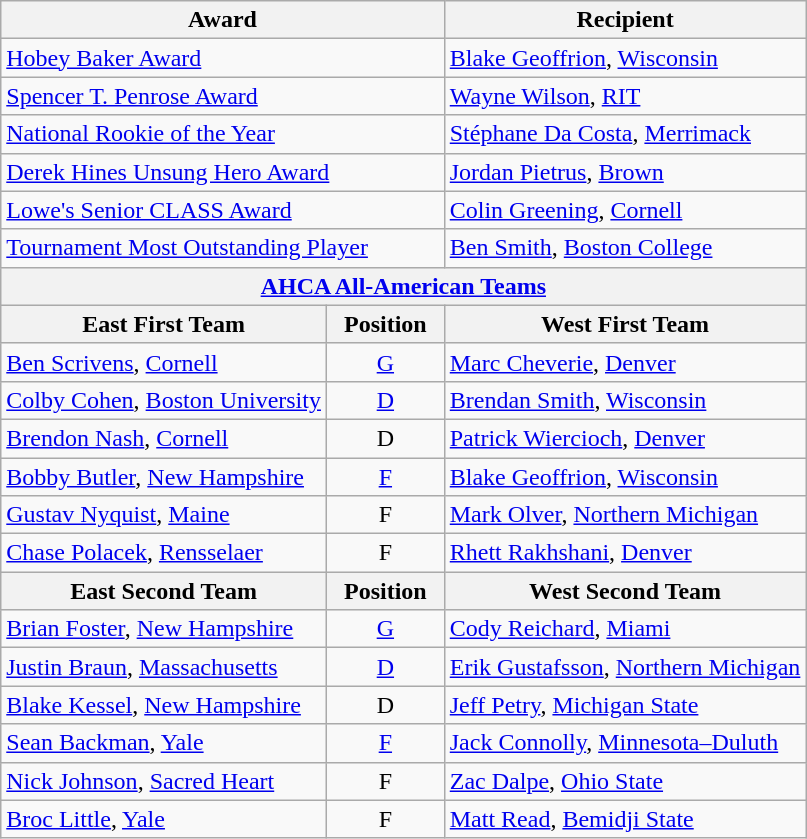<table class="wikitable">
<tr>
<th colspan=2>Award</th>
<th>Recipient</th>
</tr>
<tr>
<td colspan=2><a href='#'>Hobey Baker Award</a></td>
<td><a href='#'>Blake Geoffrion</a>, <a href='#'>Wisconsin</a></td>
</tr>
<tr>
<td colspan=2><a href='#'>Spencer T. Penrose Award</a></td>
<td><a href='#'>Wayne Wilson</a>, <a href='#'>RIT</a></td>
</tr>
<tr>
<td colspan=2><a href='#'>National Rookie of the Year</a></td>
<td><a href='#'>Stéphane Da Costa</a>, <a href='#'>Merrimack</a></td>
</tr>
<tr>
<td colspan=2><a href='#'>Derek Hines Unsung Hero Award</a></td>
<td><a href='#'>Jordan Pietrus</a>, <a href='#'>Brown</a></td>
</tr>
<tr>
<td colspan=2><a href='#'>Lowe's Senior CLASS Award</a></td>
<td><a href='#'>Colin Greening</a>, <a href='#'>Cornell</a></td>
</tr>
<tr>
<td colspan=2><a href='#'>Tournament Most Outstanding Player</a></td>
<td><a href='#'>Ben Smith</a>, <a href='#'>Boston College</a></td>
</tr>
<tr>
<th colspan=3><a href='#'>AHCA All-American Teams</a></th>
</tr>
<tr>
<th>East First Team</th>
<th>  Position  </th>
<th>West First Team</th>
</tr>
<tr>
<td><a href='#'>Ben Scrivens</a>, <a href='#'>Cornell</a></td>
<td align=center><a href='#'>G</a></td>
<td><a href='#'>Marc Cheverie</a>, <a href='#'>Denver</a></td>
</tr>
<tr>
<td><a href='#'>Colby Cohen</a>, <a href='#'>Boston University</a></td>
<td align=center><a href='#'>D</a></td>
<td><a href='#'>Brendan Smith</a>, <a href='#'>Wisconsin</a></td>
</tr>
<tr>
<td><a href='#'>Brendon Nash</a>, <a href='#'>Cornell</a></td>
<td align=center>D</td>
<td><a href='#'>Patrick Wiercioch</a>, <a href='#'>Denver</a></td>
</tr>
<tr>
<td><a href='#'>Bobby Butler</a>, <a href='#'>New Hampshire</a></td>
<td align=center><a href='#'>F</a></td>
<td><a href='#'>Blake Geoffrion</a>, <a href='#'>Wisconsin</a></td>
</tr>
<tr>
<td><a href='#'>Gustav Nyquist</a>, <a href='#'>Maine</a></td>
<td align=center>F</td>
<td><a href='#'>Mark Olver</a>, <a href='#'>Northern Michigan</a></td>
</tr>
<tr>
<td><a href='#'>Chase Polacek</a>, <a href='#'>Rensselaer</a></td>
<td align=center>F</td>
<td><a href='#'>Rhett Rakhshani</a>, <a href='#'>Denver</a></td>
</tr>
<tr>
<th>East Second Team</th>
<th>  Position  </th>
<th>West Second Team</th>
</tr>
<tr>
<td><a href='#'>Brian Foster</a>, <a href='#'>New Hampshire</a></td>
<td align=center><a href='#'>G</a></td>
<td><a href='#'>Cody Reichard</a>, <a href='#'>Miami</a></td>
</tr>
<tr>
<td><a href='#'>Justin Braun</a>, <a href='#'>Massachusetts</a></td>
<td align=center><a href='#'>D</a></td>
<td><a href='#'>Erik Gustafsson</a>, <a href='#'>Northern Michigan</a></td>
</tr>
<tr>
<td><a href='#'>Blake Kessel</a>, <a href='#'>New Hampshire</a></td>
<td align=center>D</td>
<td><a href='#'>Jeff Petry</a>, <a href='#'>Michigan State</a></td>
</tr>
<tr>
<td><a href='#'>Sean Backman</a>, <a href='#'>Yale</a></td>
<td align=center><a href='#'>F</a></td>
<td><a href='#'>Jack Connolly</a>, <a href='#'>Minnesota–Duluth</a></td>
</tr>
<tr>
<td><a href='#'>Nick Johnson</a>, <a href='#'>Sacred Heart</a></td>
<td align=center>F</td>
<td><a href='#'>Zac Dalpe</a>, <a href='#'>Ohio State</a></td>
</tr>
<tr>
<td><a href='#'>Broc Little</a>, <a href='#'>Yale</a></td>
<td align=center>F</td>
<td><a href='#'>Matt Read</a>, <a href='#'>Bemidji State</a></td>
</tr>
</table>
